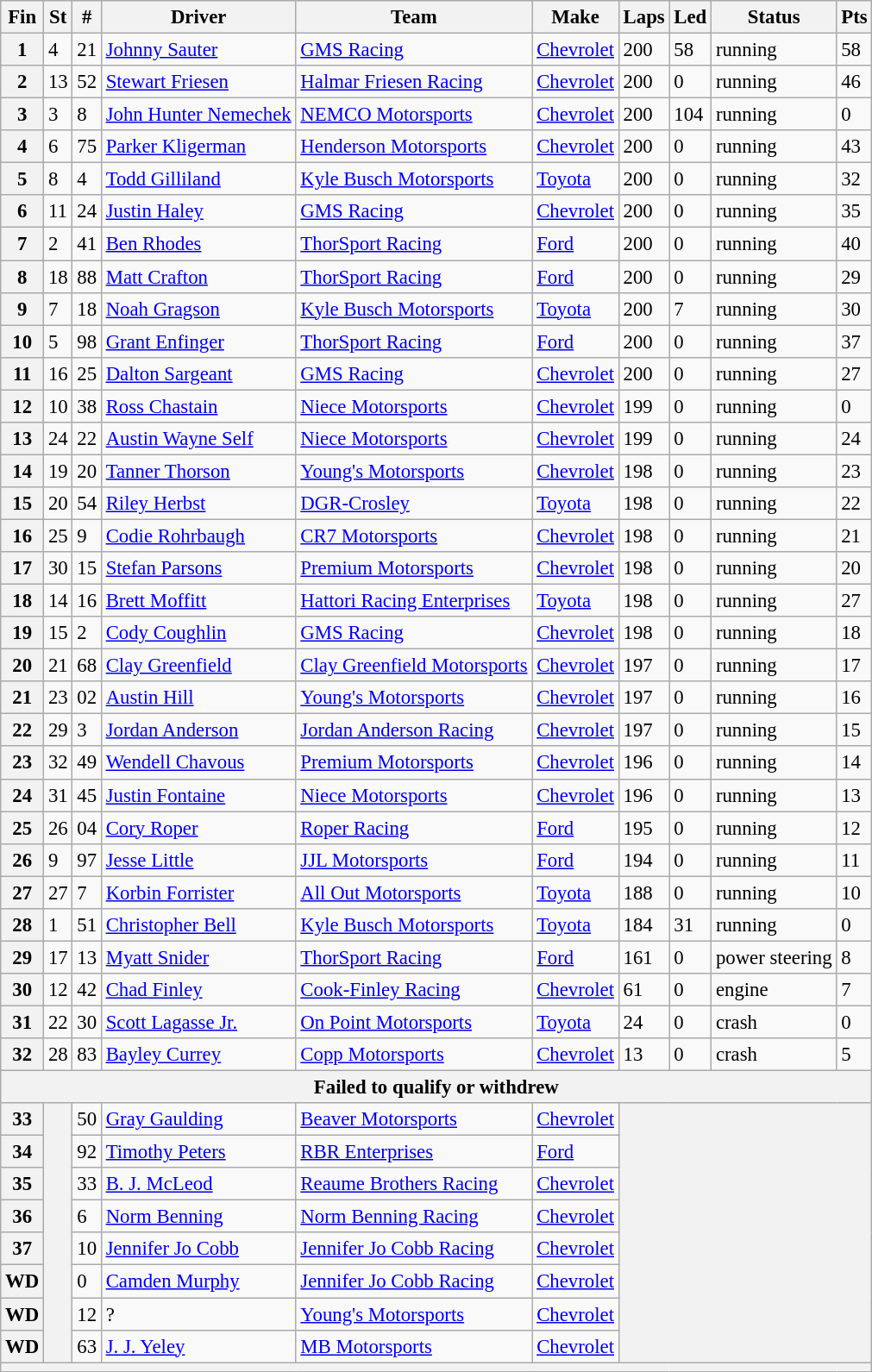<table class="wikitable" style="font-size:95%">
<tr>
<th>Fin</th>
<th>St</th>
<th>#</th>
<th>Driver</th>
<th>Team</th>
<th>Make</th>
<th>Laps</th>
<th>Led</th>
<th>Status</th>
<th>Pts</th>
</tr>
<tr>
<th>1</th>
<td>4</td>
<td>21</td>
<td><a href='#'>Johnny Sauter</a></td>
<td><a href='#'>GMS Racing</a></td>
<td><a href='#'>Chevrolet</a></td>
<td>200</td>
<td>58</td>
<td>running</td>
<td>58</td>
</tr>
<tr>
<th>2</th>
<td>13</td>
<td>52</td>
<td><a href='#'>Stewart Friesen</a></td>
<td><a href='#'>Halmar Friesen Racing</a></td>
<td><a href='#'>Chevrolet</a></td>
<td>200</td>
<td>0</td>
<td>running</td>
<td>46</td>
</tr>
<tr>
<th>3</th>
<td>3</td>
<td>8</td>
<td><a href='#'>John Hunter Nemechek</a></td>
<td><a href='#'>NEMCO Motorsports</a></td>
<td><a href='#'>Chevrolet</a></td>
<td>200</td>
<td>104</td>
<td>running</td>
<td>0</td>
</tr>
<tr>
<th>4</th>
<td>6</td>
<td>75</td>
<td><a href='#'>Parker Kligerman</a></td>
<td><a href='#'>Henderson Motorsports</a></td>
<td><a href='#'>Chevrolet</a></td>
<td>200</td>
<td>0</td>
<td>running</td>
<td>43</td>
</tr>
<tr>
<th>5</th>
<td>8</td>
<td>4</td>
<td><a href='#'>Todd Gilliland</a></td>
<td><a href='#'>Kyle Busch Motorsports</a></td>
<td><a href='#'>Toyota</a></td>
<td>200</td>
<td>0</td>
<td>running</td>
<td>32</td>
</tr>
<tr>
<th>6</th>
<td>11</td>
<td>24</td>
<td><a href='#'>Justin Haley</a></td>
<td><a href='#'>GMS Racing</a></td>
<td><a href='#'>Chevrolet</a></td>
<td>200</td>
<td>0</td>
<td>running</td>
<td>35</td>
</tr>
<tr>
<th>7</th>
<td>2</td>
<td>41</td>
<td><a href='#'>Ben Rhodes</a></td>
<td><a href='#'>ThorSport Racing</a></td>
<td><a href='#'>Ford</a></td>
<td>200</td>
<td>0</td>
<td>running</td>
<td>40</td>
</tr>
<tr>
<th>8</th>
<td>18</td>
<td>88</td>
<td><a href='#'>Matt Crafton</a></td>
<td><a href='#'>ThorSport Racing</a></td>
<td><a href='#'>Ford</a></td>
<td>200</td>
<td>0</td>
<td>running</td>
<td>29</td>
</tr>
<tr>
<th>9</th>
<td>7</td>
<td>18</td>
<td><a href='#'>Noah Gragson</a></td>
<td><a href='#'>Kyle Busch Motorsports</a></td>
<td><a href='#'>Toyota</a></td>
<td>200</td>
<td>7</td>
<td>running</td>
<td>30</td>
</tr>
<tr>
<th>10</th>
<td>5</td>
<td>98</td>
<td><a href='#'>Grant Enfinger</a></td>
<td><a href='#'>ThorSport Racing</a></td>
<td><a href='#'>Ford</a></td>
<td>200</td>
<td>0</td>
<td>running</td>
<td>37</td>
</tr>
<tr>
<th>11</th>
<td>16</td>
<td>25</td>
<td><a href='#'>Dalton Sargeant</a></td>
<td><a href='#'>GMS Racing</a></td>
<td><a href='#'>Chevrolet</a></td>
<td>200</td>
<td>0</td>
<td>running</td>
<td>27</td>
</tr>
<tr>
<th>12</th>
<td>10</td>
<td>38</td>
<td><a href='#'>Ross Chastain</a></td>
<td><a href='#'>Niece Motorsports</a></td>
<td><a href='#'>Chevrolet</a></td>
<td>199</td>
<td>0</td>
<td>running</td>
<td>0</td>
</tr>
<tr>
<th>13</th>
<td>24</td>
<td>22</td>
<td><a href='#'>Austin Wayne Self</a></td>
<td><a href='#'>Niece Motorsports</a></td>
<td><a href='#'>Chevrolet</a></td>
<td>199</td>
<td>0</td>
<td>running</td>
<td>24</td>
</tr>
<tr>
<th>14</th>
<td>19</td>
<td>20</td>
<td><a href='#'>Tanner Thorson</a></td>
<td><a href='#'>Young's Motorsports</a></td>
<td><a href='#'>Chevrolet</a></td>
<td>198</td>
<td>0</td>
<td>running</td>
<td>23</td>
</tr>
<tr>
<th>15</th>
<td>20</td>
<td>54</td>
<td><a href='#'>Riley Herbst</a></td>
<td><a href='#'>DGR-Crosley</a></td>
<td><a href='#'>Toyota</a></td>
<td>198</td>
<td>0</td>
<td>running</td>
<td>22</td>
</tr>
<tr>
<th>16</th>
<td>25</td>
<td>9</td>
<td><a href='#'>Codie Rohrbaugh</a></td>
<td><a href='#'>CR7 Motorsports</a></td>
<td><a href='#'>Chevrolet</a></td>
<td>198</td>
<td>0</td>
<td>running</td>
<td>21</td>
</tr>
<tr>
<th>17</th>
<td>30</td>
<td>15</td>
<td><a href='#'>Stefan Parsons</a></td>
<td><a href='#'>Premium Motorsports</a></td>
<td><a href='#'>Chevrolet</a></td>
<td>198</td>
<td>0</td>
<td>running</td>
<td>20</td>
</tr>
<tr>
<th>18</th>
<td>14</td>
<td>16</td>
<td><a href='#'>Brett Moffitt</a></td>
<td><a href='#'>Hattori Racing Enterprises</a></td>
<td><a href='#'>Toyota</a></td>
<td>198</td>
<td>0</td>
<td>running</td>
<td>27</td>
</tr>
<tr>
<th>19</th>
<td>15</td>
<td>2</td>
<td><a href='#'>Cody Coughlin</a></td>
<td><a href='#'>GMS Racing</a></td>
<td><a href='#'>Chevrolet</a></td>
<td>198</td>
<td>0</td>
<td>running</td>
<td>18</td>
</tr>
<tr>
<th>20</th>
<td>21</td>
<td>68</td>
<td><a href='#'>Clay Greenfield</a></td>
<td><a href='#'>Clay Greenfield Motorsports</a></td>
<td><a href='#'>Chevrolet</a></td>
<td>197</td>
<td>0</td>
<td>running</td>
<td>17</td>
</tr>
<tr>
<th>21</th>
<td>23</td>
<td>02</td>
<td><a href='#'>Austin Hill</a></td>
<td><a href='#'>Young's Motorsports</a></td>
<td><a href='#'>Chevrolet</a></td>
<td>197</td>
<td>0</td>
<td>running</td>
<td>16</td>
</tr>
<tr>
<th>22</th>
<td>29</td>
<td>3</td>
<td><a href='#'>Jordan Anderson</a></td>
<td><a href='#'>Jordan Anderson Racing</a></td>
<td><a href='#'>Chevrolet</a></td>
<td>197</td>
<td>0</td>
<td>running</td>
<td>15</td>
</tr>
<tr>
<th>23</th>
<td>32</td>
<td>49</td>
<td><a href='#'>Wendell Chavous</a></td>
<td><a href='#'>Premium Motorsports</a></td>
<td><a href='#'>Chevrolet</a></td>
<td>196</td>
<td>0</td>
<td>running</td>
<td>14</td>
</tr>
<tr>
<th>24</th>
<td>31</td>
<td>45</td>
<td><a href='#'>Justin Fontaine</a></td>
<td><a href='#'>Niece Motorsports</a></td>
<td><a href='#'>Chevrolet</a></td>
<td>196</td>
<td>0</td>
<td>running</td>
<td>13</td>
</tr>
<tr>
<th>25</th>
<td>26</td>
<td>04</td>
<td><a href='#'>Cory Roper</a></td>
<td><a href='#'>Roper Racing</a></td>
<td><a href='#'>Ford</a></td>
<td>195</td>
<td>0</td>
<td>running</td>
<td>12</td>
</tr>
<tr>
<th>26</th>
<td>9</td>
<td>97</td>
<td><a href='#'>Jesse Little</a></td>
<td><a href='#'>JJL Motorsports</a></td>
<td><a href='#'>Ford</a></td>
<td>194</td>
<td>0</td>
<td>running</td>
<td>11</td>
</tr>
<tr>
<th>27</th>
<td>27</td>
<td>7</td>
<td><a href='#'>Korbin Forrister</a></td>
<td><a href='#'>All Out Motorsports</a></td>
<td><a href='#'>Toyota</a></td>
<td>188</td>
<td>0</td>
<td>running</td>
<td>10</td>
</tr>
<tr>
<th>28</th>
<td>1</td>
<td>51</td>
<td><a href='#'>Christopher Bell</a></td>
<td><a href='#'>Kyle Busch Motorsports</a></td>
<td><a href='#'>Toyota</a></td>
<td>184</td>
<td>31</td>
<td>running</td>
<td>0</td>
</tr>
<tr>
<th>29</th>
<td>17</td>
<td>13</td>
<td><a href='#'>Myatt Snider</a></td>
<td><a href='#'>ThorSport Racing</a></td>
<td><a href='#'>Ford</a></td>
<td>161</td>
<td>0</td>
<td>power steering</td>
<td>8</td>
</tr>
<tr>
<th>30</th>
<td>12</td>
<td>42</td>
<td><a href='#'>Chad Finley</a></td>
<td><a href='#'>Cook-Finley Racing</a></td>
<td><a href='#'>Chevrolet</a></td>
<td>61</td>
<td>0</td>
<td>engine</td>
<td>7</td>
</tr>
<tr>
<th>31</th>
<td>22</td>
<td>30</td>
<td><a href='#'>Scott Lagasse Jr.</a></td>
<td><a href='#'>On Point Motorsports</a></td>
<td><a href='#'>Toyota</a></td>
<td>24</td>
<td>0</td>
<td>crash</td>
<td>0</td>
</tr>
<tr>
<th>32</th>
<td>28</td>
<td>83</td>
<td><a href='#'>Bayley Currey</a></td>
<td><a href='#'>Copp Motorsports</a></td>
<td><a href='#'>Chevrolet</a></td>
<td>13</td>
<td>0</td>
<td>crash</td>
<td>5</td>
</tr>
<tr>
<th colspan="10">Failed to qualify or withdrew</th>
</tr>
<tr>
<th>33</th>
<th rowspan="8"></th>
<td>50</td>
<td><a href='#'>Gray Gaulding</a></td>
<td><a href='#'>Beaver Motorsports</a></td>
<td><a href='#'>Chevrolet</a></td>
<th colspan="4" rowspan="8"></th>
</tr>
<tr>
<th>34</th>
<td>92</td>
<td><a href='#'>Timothy Peters</a></td>
<td><a href='#'>RBR Enterprises</a></td>
<td><a href='#'>Ford</a></td>
</tr>
<tr>
<th>35</th>
<td>33</td>
<td><a href='#'>B. J. McLeod</a></td>
<td><a href='#'>Reaume Brothers Racing</a></td>
<td><a href='#'>Chevrolet</a></td>
</tr>
<tr>
<th>36</th>
<td>6</td>
<td><a href='#'>Norm Benning</a></td>
<td><a href='#'>Norm Benning Racing</a></td>
<td><a href='#'>Chevrolet</a></td>
</tr>
<tr>
<th>37</th>
<td>10</td>
<td><a href='#'>Jennifer Jo Cobb</a></td>
<td><a href='#'>Jennifer Jo Cobb Racing</a></td>
<td><a href='#'>Chevrolet</a></td>
</tr>
<tr>
<th>WD</th>
<td>0</td>
<td><a href='#'>Camden Murphy</a></td>
<td><a href='#'>Jennifer Jo Cobb Racing</a></td>
<td><a href='#'>Chevrolet</a></td>
</tr>
<tr>
<th>WD</th>
<td>12</td>
<td>?</td>
<td><a href='#'>Young's Motorsports</a></td>
<td><a href='#'>Chevrolet</a></td>
</tr>
<tr>
<th>WD</th>
<td>63</td>
<td><a href='#'>J. J. Yeley</a></td>
<td><a href='#'>MB Motorsports</a></td>
<td><a href='#'>Chevrolet</a></td>
</tr>
<tr>
<th colspan="10"></th>
</tr>
</table>
